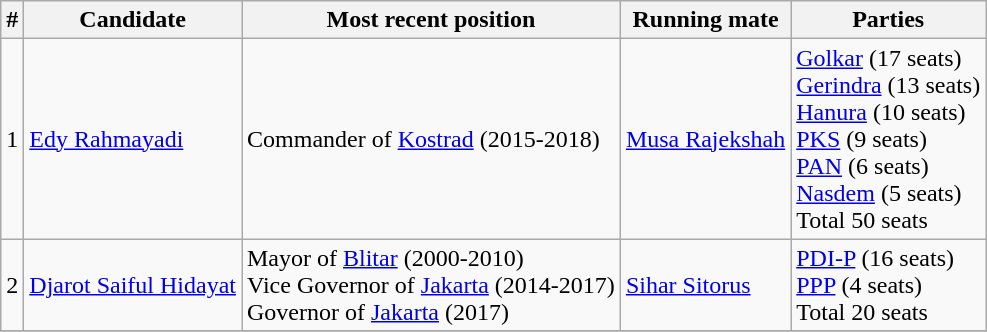<table class="wikitable">
<tr>
<th>#</th>
<th>Candidate</th>
<th>Most recent position</th>
<th>Running mate</th>
<th>Parties</th>
</tr>
<tr>
<td>1</td>
<td><a href='#'>Edy Rahmayadi</a></td>
<td>Commander of <a href='#'>Kostrad</a> (2015-2018)</td>
<td><a href='#'>Musa Rajekshah</a></td>
<td><a href='#'>Golkar</a> (17 seats)<br><a href='#'>Gerindra</a> (13 seats)<br><a href='#'>Hanura</a> (10 seats)<br><a href='#'>PKS</a> (9 seats)<br><a href='#'>PAN</a> (6 seats)<br><a href='#'>Nasdem</a> (5 seats)<br>Total 50 seats</td>
</tr>
<tr>
<td>2</td>
<td><a href='#'>Djarot Saiful Hidayat</a></td>
<td>Mayor of <a href='#'>Blitar</a> (2000-2010)<br>Vice Governor of <a href='#'>Jakarta</a> (2014-2017)<br>Governor of <a href='#'>Jakarta</a> (2017)</td>
<td><a href='#'>Sihar Sitorus</a></td>
<td><a href='#'>PDI-P</a> (16 seats)<br> <a href='#'>PPP</a> (4 seats)<br>Total 20 seats</td>
</tr>
<tr>
</tr>
</table>
